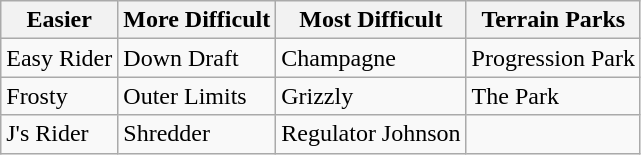<table class="wikitable">
<tr>
<th>Easier</th>
<th>More Difficult</th>
<th>Most Difficult</th>
<th>Terrain Parks</th>
</tr>
<tr>
<td>Easy Rider</td>
<td>Down Draft</td>
<td>Champagne</td>
<td>Progression Park</td>
</tr>
<tr>
<td>Frosty</td>
<td>Outer Limits</td>
<td>Grizzly</td>
<td>The Park</td>
</tr>
<tr>
<td>J's Rider</td>
<td>Shredder</td>
<td>Regulator Johnson</td>
<td></td>
</tr>
</table>
